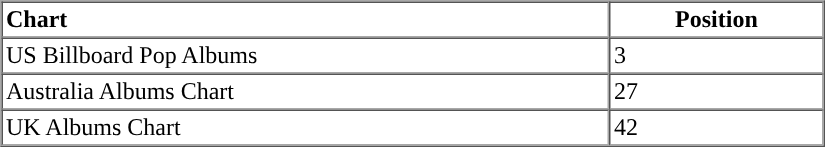<table border=1 cellspacing=0 cellpadding=2 width="550px">
<tr>
<th align="left">Chart</th>
<th align="centre">Position</th>
</tr>
<tr>
<td align="left">US Billboard Pop Albums</td>
<td align="centre">3</td>
</tr>
<tr>
<td align="left">Australia Albums Chart</td>
<td align="centre">27</td>
</tr>
<tr>
<td align="left">UK Albums Chart</td>
<td align="centre">42</td>
</tr>
<tr>
</tr>
</table>
